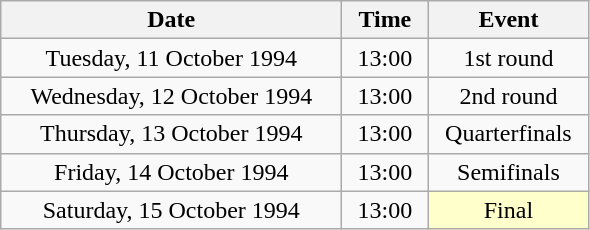<table class = "wikitable" style="text-align:center;">
<tr>
<th width=220>Date</th>
<th width=50>Time</th>
<th width=100>Event</th>
</tr>
<tr>
<td>Tuesday, 11 October 1994</td>
<td>13:00</td>
<td>1st round</td>
</tr>
<tr>
<td>Wednesday, 12 October 1994</td>
<td>13:00</td>
<td>2nd round</td>
</tr>
<tr>
<td>Thursday, 13 October 1994</td>
<td>13:00</td>
<td>Quarterfinals</td>
</tr>
<tr>
<td>Friday, 14 October 1994</td>
<td>13:00</td>
<td>Semifinals</td>
</tr>
<tr>
<td>Saturday, 15 October 1994</td>
<td>13:00</td>
<td bgcolor=ffffcc>Final</td>
</tr>
</table>
